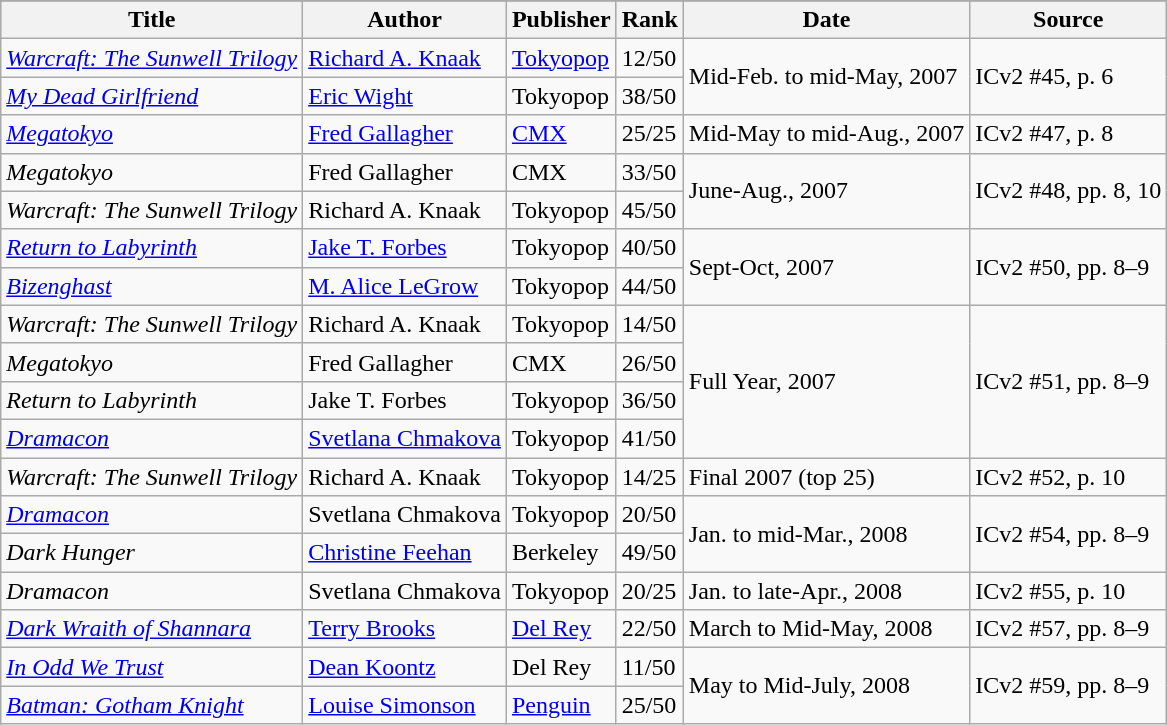<table class="wikitable sortable" frame="box" rules="all">
<tr>
</tr>
<tr bgcolor="#CCCCCC">
<th>Title</th>
<th>Author</th>
<th>Publisher</th>
<th>Rank</th>
<th>Date</th>
<th>Source</th>
</tr>
<tr>
<td><em><a href='#'>Warcraft: The Sunwell Trilogy</a></em></td>
<td><a href='#'>Richard A. Knaak</a></td>
<td><a href='#'>Tokyopop</a></td>
<td>12/50</td>
<td rowspan="2">Mid-Feb. to mid-May, 2007</td>
<td rowspan="2">ICv2 #45, p. 6</td>
</tr>
<tr>
<td><em><a href='#'>My Dead Girlfriend</a></em></td>
<td><a href='#'>Eric Wight</a></td>
<td>Tokyopop</td>
<td>38/50</td>
</tr>
<tr>
<td><em><a href='#'>Megatokyo</a></em></td>
<td><a href='#'>Fred Gallagher</a></td>
<td><a href='#'>CMX</a></td>
<td>25/25</td>
<td>Mid-May to mid-Aug., 2007</td>
<td>ICv2 #47, p. 8</td>
</tr>
<tr>
<td><em>Megatokyo</em></td>
<td>Fred Gallagher</td>
<td>CMX</td>
<td>33/50</td>
<td rowspan="2">June-Aug., 2007</td>
<td rowspan="2">ICv2 #48, pp. 8, 10</td>
</tr>
<tr>
<td><em>Warcraft: The Sunwell Trilogy</em></td>
<td>Richard A. Knaak</td>
<td>Tokyopop</td>
<td>45/50</td>
</tr>
<tr>
<td><em><a href='#'>Return to Labyrinth</a></em></td>
<td><a href='#'>Jake T. Forbes</a></td>
<td>Tokyopop</td>
<td>40/50</td>
<td rowspan="2">Sept-Oct, 2007</td>
<td rowspan="2">ICv2 #50, pp. 8–9</td>
</tr>
<tr>
<td><em><a href='#'>Bizenghast</a></em></td>
<td><a href='#'>M. Alice LeGrow</a></td>
<td>Tokyopop</td>
<td>44/50</td>
</tr>
<tr>
<td><em>Warcraft: The Sunwell Trilogy</em></td>
<td>Richard A. Knaak</td>
<td>Tokyopop</td>
<td>14/50</td>
<td rowspan="4">Full Year, 2007</td>
<td rowspan="4">ICv2 #51, pp. 8–9</td>
</tr>
<tr>
<td><em>Megatokyo</em></td>
<td>Fred Gallagher</td>
<td>CMX</td>
<td>26/50</td>
</tr>
<tr>
<td><em>Return to Labyrinth</em></td>
<td>Jake T. Forbes</td>
<td>Tokyopop</td>
<td>36/50</td>
</tr>
<tr>
<td><em><a href='#'>Dramacon</a></em></td>
<td><a href='#'>Svetlana Chmakova</a></td>
<td>Tokyopop</td>
<td>41/50</td>
</tr>
<tr>
<td><em>Warcraft: The Sunwell Trilogy</em></td>
<td>Richard A. Knaak</td>
<td>Tokyopop</td>
<td>14/25</td>
<td>Final 2007 (top 25)</td>
<td>ICv2 #52, p. 10</td>
</tr>
<tr>
<td><em><a href='#'>Dramacon</a></em></td>
<td>Svetlana Chmakova</td>
<td>Tokyopop</td>
<td>20/50</td>
<td rowspan="2">Jan. to mid-Mar., 2008</td>
<td rowspan="2">ICv2 #54, pp. 8–9</td>
</tr>
<tr>
<td><em>Dark Hunger</em></td>
<td><a href='#'>Christine Feehan</a></td>
<td>Berkeley</td>
<td>49/50</td>
</tr>
<tr>
<td><em>Dramacon</em></td>
<td>Svetlana Chmakova</td>
<td>Tokyopop</td>
<td>20/25</td>
<td>Jan. to late-Apr., 2008</td>
<td>ICv2 #55, p. 10</td>
</tr>
<tr>
<td><em><a href='#'>Dark Wraith of Shannara</a></em></td>
<td><a href='#'>Terry Brooks</a></td>
<td><a href='#'>Del Rey</a></td>
<td>22/50</td>
<td>March to Mid-May, 2008</td>
<td>ICv2 #57, pp. 8–9</td>
</tr>
<tr>
<td><em><a href='#'>In Odd We Trust</a></em></td>
<td><a href='#'>Dean Koontz</a></td>
<td>Del Rey</td>
<td>11/50</td>
<td rowspan="2">May to Mid-July, 2008</td>
<td rowspan="2">ICv2 #59, pp. 8–9</td>
</tr>
<tr>
<td><em><a href='#'>Batman: Gotham Knight</a></em></td>
<td><a href='#'>Louise Simonson</a></td>
<td><a href='#'>Penguin</a></td>
<td>25/50</td>
</tr>
</table>
